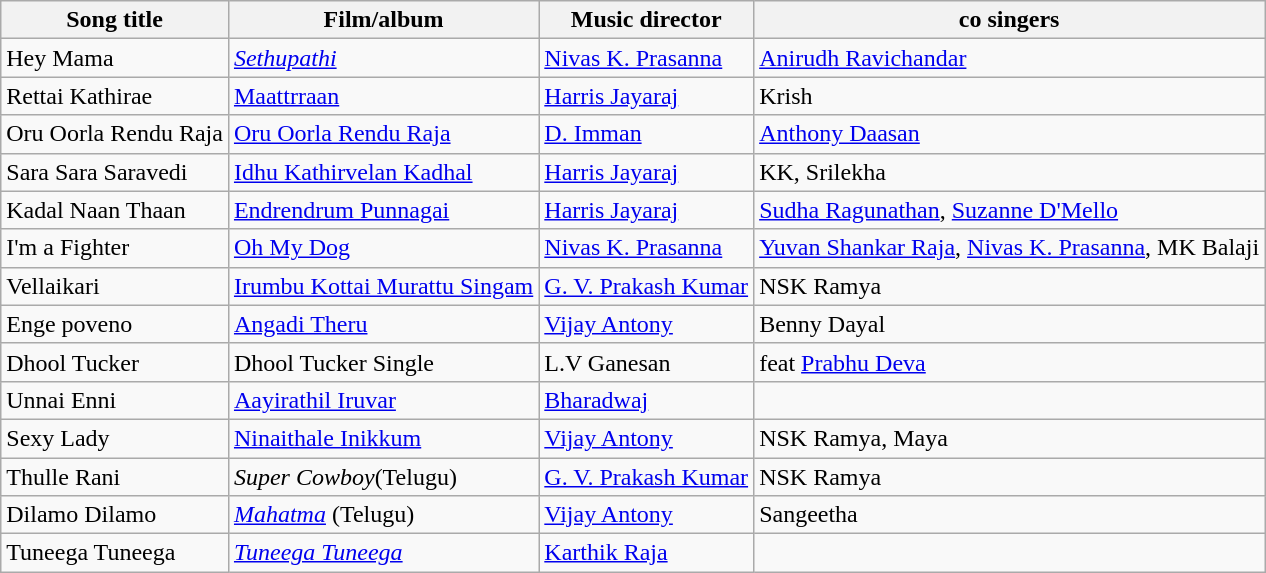<table class="wikitable sortable">
<tr>
<th>Song title</th>
<th>Film/album</th>
<th>Music director</th>
<th>co singers</th>
</tr>
<tr>
<td>Hey Mama</td>
<td><em><a href='#'>Sethupathi</a></em></td>
<td><a href='#'>Nivas K. Prasanna</a></td>
<td><a href='#'>Anirudh Ravichandar</a></td>
</tr>
<tr>
<td>Rettai Kathirae</td>
<td><a href='#'>Maattrraan</a></td>
<td><a href='#'>Harris Jayaraj</a></td>
<td>Krish</td>
</tr>
<tr>
<td>Oru Oorla Rendu Raja</td>
<td><a href='#'>Oru Oorla Rendu Raja</a></td>
<td><a href='#'>D. Imman</a></td>
<td><a href='#'>Anthony Daasan</a></td>
</tr>
<tr>
<td>Sara Sara Saravedi</td>
<td><a href='#'>Idhu Kathirvelan Kadhal</a></td>
<td><a href='#'>Harris Jayaraj</a></td>
<td>KK, Srilekha</td>
</tr>
<tr>
<td>Kadal Naan Thaan</td>
<td><a href='#'>Endrendrum Punnagai</a></td>
<td><a href='#'>Harris Jayaraj</a></td>
<td><a href='#'>Sudha Ragunathan</a>, <a href='#'>Suzanne D'Mello</a></td>
</tr>
<tr>
<td>I'm a Fighter</td>
<td><a href='#'>Oh My Dog</a></td>
<td><a href='#'>Nivas K. Prasanna</a></td>
<td><a href='#'>Yuvan Shankar Raja</a>, <a href='#'>Nivas K. Prasanna</a>, MK Balaji</td>
</tr>
<tr>
<td>Vellaikari</td>
<td><a href='#'>Irumbu Kottai Murattu Singam</a></td>
<td><a href='#'>G. V. Prakash Kumar</a></td>
<td>NSK Ramya</td>
</tr>
<tr>
<td>Enge poveno</td>
<td><a href='#'>Angadi Theru</a></td>
<td><a href='#'>Vijay Antony</a></td>
<td>Benny Dayal</td>
</tr>
<tr>
<td>Dhool Tucker</td>
<td>Dhool Tucker Single</td>
<td>L.V Ganesan</td>
<td>feat <a href='#'>Prabhu Deva</a></td>
</tr>
<tr>
<td>Unnai Enni</td>
<td><a href='#'>Aayirathil Iruvar</a></td>
<td><a href='#'>Bharadwaj</a></td>
<td></td>
</tr>
<tr>
<td>Sexy Lady</td>
<td><a href='#'>Ninaithale Inikkum</a></td>
<td><a href='#'>Vijay Antony</a></td>
<td>NSK Ramya, Maya</td>
</tr>
<tr>
<td>Thulle Rani</td>
<td><em>Super Cowboy</em>(Telugu)</td>
<td><a href='#'>G. V. Prakash Kumar</a></td>
<td>NSK Ramya</td>
</tr>
<tr>
<td>Dilamo Dilamo</td>
<td><em><a href='#'>Mahatma</a></em> (Telugu)</td>
<td><a href='#'>Vijay Antony</a></td>
<td>Sangeetha</td>
</tr>
<tr>
<td>Tuneega Tuneega</td>
<td><em><a href='#'>Tuneega Tuneega</a></em></td>
<td><a href='#'>Karthik Raja</a></td>
<td></td>
</tr>
</table>
